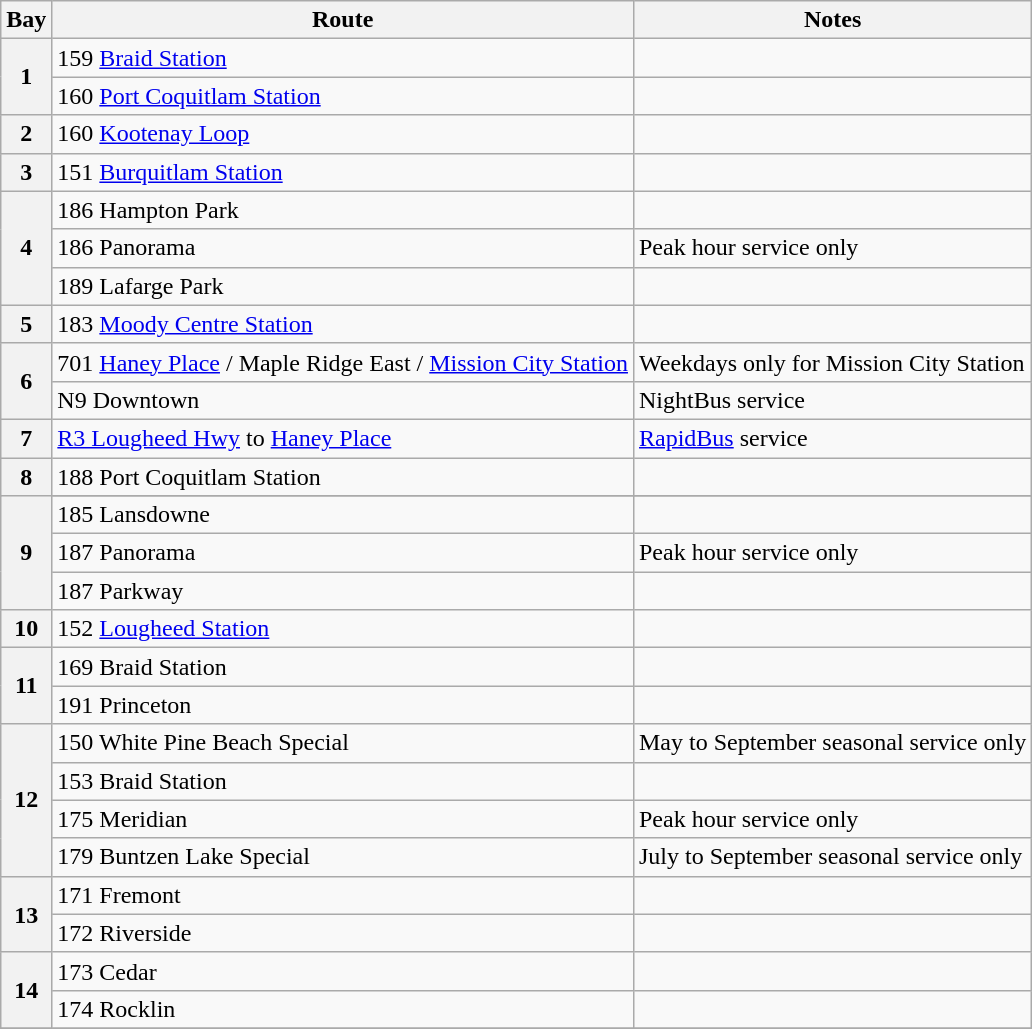<table class="wikitable">
<tr>
<th>Bay</th>
<th>Route</th>
<th>Notes</th>
</tr>
<tr>
<th rowspan="2">1</th>
<td>159 <a href='#'>Braid Station</a></td>
<td></td>
</tr>
<tr>
<td>160 <a href='#'>Port Coquitlam Station</a></td>
<td></td>
</tr>
<tr>
<th>2</th>
<td>160 <a href='#'>Kootenay Loop</a></td>
<td></td>
</tr>
<tr>
<th>3</th>
<td>151 <a href='#'>Burquitlam Station</a></td>
<td></td>
</tr>
<tr>
<th rowspan="3">4</th>
<td>186 Hampton Park</td>
<td></td>
</tr>
<tr>
<td>186 Panorama</td>
<td>Peak hour service only</td>
</tr>
<tr>
<td>189 Lafarge Park</td>
<td></td>
</tr>
<tr>
<th>5</th>
<td>183 <a href='#'>Moody Centre Station</a></td>
<td></td>
</tr>
<tr>
<th rowspan="2">6</th>
<td>701 <a href='#'>Haney Place</a> / Maple Ridge East / <a href='#'>Mission City Station</a></td>
<td>Weekdays only for Mission City Station</td>
</tr>
<tr>
<td>N9 Downtown</td>
<td>NightBus service</td>
</tr>
<tr>
<th>7</th>
<td><a href='#'>R3 Lougheed Hwy</a> to <a href='#'>Haney Place</a></td>
<td><a href='#'>RapidBus</a> service</td>
</tr>
<tr>
<th>8</th>
<td>188 Port Coquitlam Station</td>
<td></td>
</tr>
<tr>
<th rowspan="4">9</th>
</tr>
<tr>
<td>185 Lansdowne</td>
<td></td>
</tr>
<tr>
<td>187 Panorama</td>
<td>Peak hour service only</td>
</tr>
<tr>
<td>187 Parkway</td>
<td></td>
</tr>
<tr>
<th>10</th>
<td>152 <a href='#'>Lougheed Station</a></td>
<td></td>
</tr>
<tr>
<th rowspan="2">11</th>
<td>169 Braid Station</td>
<td></td>
</tr>
<tr>
<td>191 Princeton</td>
<td></td>
</tr>
<tr>
<th rowspan="4">12</th>
<td>150 White Pine Beach Special</td>
<td>May to September seasonal service only</td>
</tr>
<tr>
<td>153 Braid Station</td>
<td></td>
</tr>
<tr>
<td>175 Meridian</td>
<td>Peak hour service only</td>
</tr>
<tr>
<td>179 Buntzen Lake Special</td>
<td>July to September seasonal service only</td>
</tr>
<tr>
<th rowspan="2">13</th>
<td>171 Fremont</td>
<td></td>
</tr>
<tr>
<td>172 Riverside</td>
<td></td>
</tr>
<tr>
<th rowspan="2">14</th>
<td>173 Cedar</td>
<td></td>
</tr>
<tr>
<td>174 Rocklin</td>
<td></td>
</tr>
<tr>
</tr>
</table>
